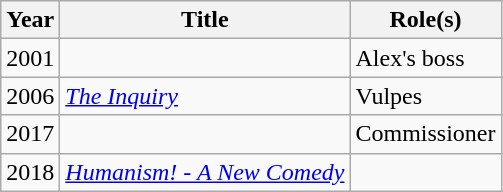<table class="wikitable plainrowheaders sortable">
<tr>
<th scope="col">Year</th>
<th scope="col">Title</th>
<th scope="col">Role(s)</th>
</tr>
<tr>
<td>2001</td>
<td><em></em></td>
<td>Alex's boss</td>
</tr>
<tr>
<td>2006</td>
<td><em><a href='#'>The Inquiry</a></em></td>
<td>Vulpes</td>
</tr>
<tr>
<td>2017</td>
<td><em></em></td>
<td>Commissioner</td>
</tr>
<tr>
<td>2018</td>
<td><em><a href='#'>Humanism! - A New Comedy</a></em></td>
<td></td>
</tr>
</table>
